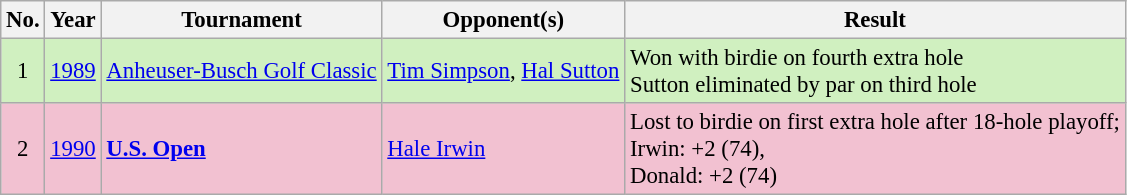<table class="wikitable" style="font-size:95%;">
<tr>
<th>No.</th>
<th>Year</th>
<th>Tournament</th>
<th>Opponent(s)</th>
<th>Result</th>
</tr>
<tr style="background:#D0F0C0;">
<td align=center>1</td>
<td><a href='#'>1989</a></td>
<td><a href='#'>Anheuser-Busch Golf Classic</a></td>
<td> <a href='#'>Tim Simpson</a>,  <a href='#'>Hal Sutton</a></td>
<td>Won with birdie on fourth extra hole<br>Sutton eliminated by par on third hole</td>
</tr>
<tr style="background:#F2C1D1;">
<td align=center>2</td>
<td><a href='#'>1990</a></td>
<td><strong><a href='#'>U.S. Open</a></strong></td>
<td> <a href='#'>Hale Irwin</a></td>
<td>Lost to birdie on first extra hole after 18-hole playoff;<br>Irwin: +2 (74),<br>Donald: +2 (74)</td>
</tr>
</table>
